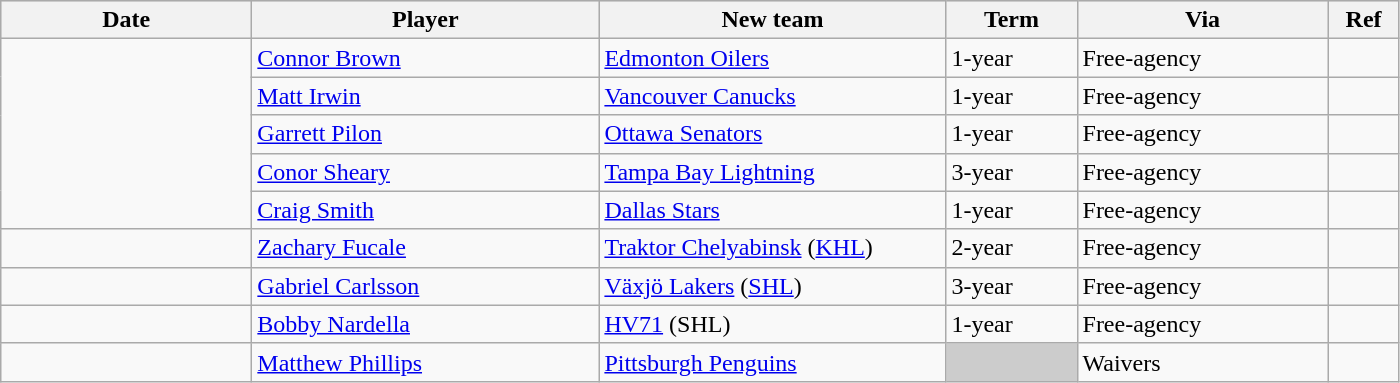<table class="wikitable">
<tr style="background:#ddd; text-align:center;">
<th style="width: 10em;">Date</th>
<th style="width: 14em;">Player</th>
<th style="width: 14em;">New team</th>
<th style="width: 5em;">Term</th>
<th style="width: 10em;">Via</th>
<th style="width: 2.5em;">Ref</th>
</tr>
<tr>
<td rowspan=5></td>
<td><a href='#'>Connor Brown</a></td>
<td><a href='#'>Edmonton Oilers</a></td>
<td>1-year</td>
<td>Free-agency</td>
<td></td>
</tr>
<tr>
<td><a href='#'>Matt Irwin</a></td>
<td><a href='#'>Vancouver Canucks</a></td>
<td>1-year</td>
<td>Free-agency</td>
<td></td>
</tr>
<tr>
<td><a href='#'>Garrett Pilon</a></td>
<td><a href='#'>Ottawa Senators</a></td>
<td>1-year</td>
<td>Free-agency</td>
<td></td>
</tr>
<tr>
<td><a href='#'>Conor Sheary</a></td>
<td><a href='#'>Tampa Bay Lightning</a></td>
<td>3-year</td>
<td>Free-agency</td>
<td></td>
</tr>
<tr>
<td><a href='#'>Craig Smith</a></td>
<td><a href='#'>Dallas Stars</a></td>
<td>1-year</td>
<td>Free-agency</td>
<td></td>
</tr>
<tr>
<td></td>
<td><a href='#'>Zachary Fucale</a></td>
<td><a href='#'>Traktor Chelyabinsk</a> (<a href='#'>KHL</a>)</td>
<td>2-year</td>
<td>Free-agency</td>
<td></td>
</tr>
<tr>
<td></td>
<td><a href='#'>Gabriel Carlsson</a></td>
<td><a href='#'>Växjö Lakers</a> (<a href='#'>SHL</a>)</td>
<td>3-year</td>
<td>Free-agency</td>
<td></td>
</tr>
<tr>
<td></td>
<td><a href='#'>Bobby Nardella</a></td>
<td><a href='#'>HV71</a> (SHL)</td>
<td>1-year</td>
<td>Free-agency</td>
<td></td>
</tr>
<tr>
<td></td>
<td><a href='#'>Matthew Phillips</a></td>
<td><a href='#'>Pittsburgh Penguins</a></td>
<td style="background:#ccc;"></td>
<td>Waivers</td>
<td></td>
</tr>
</table>
